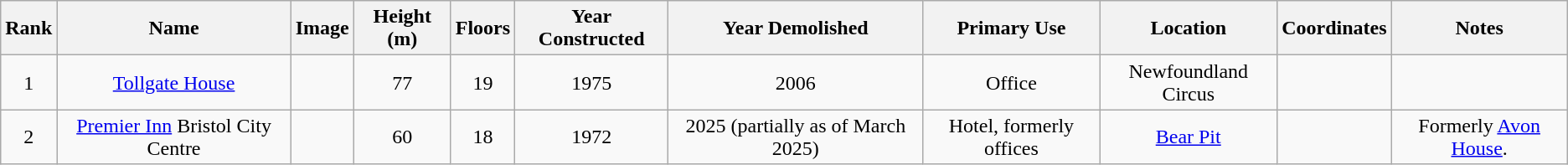<table class="wikitable sortable" style="text-align:Center">
<tr>
<th>Rank</th>
<th>Name</th>
<th>Image</th>
<th>Height (m)</th>
<th>Floors</th>
<th>Year Constructed</th>
<th>Year Demolished</th>
<th>Primary Use</th>
<th>Location</th>
<th>Coordinates</th>
<th>Notes</th>
</tr>
<tr>
<td>1</td>
<td><a href='#'>Tollgate House</a></td>
<td></td>
<td>77</td>
<td>19</td>
<td>1975</td>
<td>2006</td>
<td>Office</td>
<td>Newfoundland Circus</td>
<td></td>
<td></td>
</tr>
<tr>
<td>2</td>
<td><a href='#'>Premier Inn</a> Bristol City Centre</td>
<td></td>
<td>60</td>
<td>18</td>
<td>1972</td>
<td>2025 (partially as of March 2025)</td>
<td>Hotel, formerly offices</td>
<td><a href='#'>Bear Pit</a></td>
<td></td>
<td>Formerly <a href='#'>Avon House</a>.</td>
</tr>
</table>
